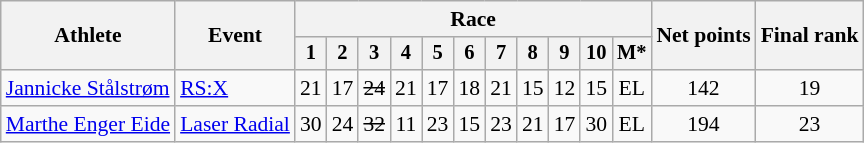<table class="wikitable" style="font-size:90%">
<tr>
<th rowspan=2>Athlete</th>
<th rowspan=2>Event</th>
<th colspan=11>Race</th>
<th rowspan=2>Net points</th>
<th rowspan=2>Final rank</th>
</tr>
<tr style="font-size:95%">
<th>1</th>
<th>2</th>
<th>3</th>
<th>4</th>
<th>5</th>
<th>6</th>
<th>7</th>
<th>8</th>
<th>9</th>
<th>10</th>
<th>M*</th>
</tr>
<tr align=center>
<td align=left><a href='#'>Jannicke Stålstrøm</a></td>
<td align=left><a href='#'>RS:X</a></td>
<td>21</td>
<td>17</td>
<td><s>24</s></td>
<td>21</td>
<td>17</td>
<td>18</td>
<td>21</td>
<td>15</td>
<td>12</td>
<td>15</td>
<td>EL</td>
<td>142</td>
<td>19</td>
</tr>
<tr align=center>
<td align=left><a href='#'>Marthe Enger Eide</a></td>
<td align=left><a href='#'>Laser Radial</a></td>
<td>30</td>
<td>24</td>
<td><s>32</s></td>
<td>11</td>
<td>23</td>
<td>15</td>
<td>23</td>
<td>21</td>
<td>17</td>
<td>30</td>
<td>EL</td>
<td>194</td>
<td>23</td>
</tr>
</table>
